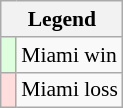<table class="wikitable" style="font-size:90%">
<tr>
<th colspan="2">Legend</th>
</tr>
<tr>
<td bgcolor="#ddffdd"> </td>
<td>Miami win</td>
</tr>
<tr>
<td bgcolor="#ffdddd"> </td>
<td>Miami loss</td>
</tr>
</table>
